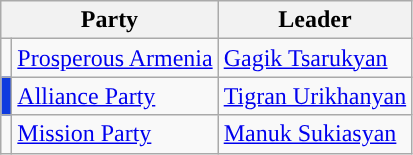<table class="wikitable" style="text-align:left">
<tr>
<th colspan="2">Party</th>
<th>Leader</th>
</tr>
<tr>
<td></td>
<td><a href='#'>Prosperous Armenia</a></td>
<td><a href='#'>Gagik Tsarukyan</a></td>
</tr>
<tr>
<td bgcolor="#0e3bdf"></td>
<td><a href='#'>Alliance Party</a></td>
<td><a href='#'>Tigran Urikhanyan</a></td>
</tr>
<tr>
<td></td>
<td><a href='#'>Mission Party</a></td>
<td><a href='#'>Manuk Sukiasyan</a></td>
</tr>
</table>
